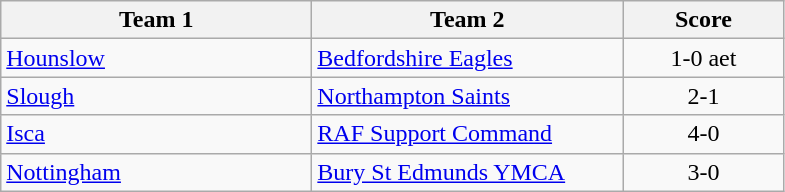<table class="wikitable" style="font-size: 100%">
<tr>
<th width=200>Team 1</th>
<th width=200>Team 2</th>
<th width=100>Score</th>
</tr>
<tr>
<td><a href='#'>Hounslow</a></td>
<td><a href='#'>Bedfordshire Eagles</a></td>
<td align=center>1-0 aet</td>
</tr>
<tr>
<td><a href='#'>Slough</a></td>
<td><a href='#'>Northampton Saints</a></td>
<td align=center>2-1</td>
</tr>
<tr>
<td><a href='#'>Isca</a></td>
<td><a href='#'>RAF Support Command</a></td>
<td align=center>4-0</td>
</tr>
<tr>
<td><a href='#'>Nottingham</a></td>
<td><a href='#'>Bury St Edmunds YMCA</a></td>
<td align=center>3-0</td>
</tr>
</table>
